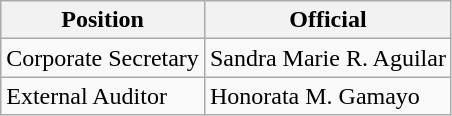<table class="wikitable">
<tr>
<th>Position</th>
<th>Official</th>
</tr>
<tr>
<td>Corporate Secretary</td>
<td>Sandra Marie R. Aguilar</td>
</tr>
<tr>
<td>External Auditor</td>
<td>Honorata M. Gamayo</td>
</tr>
</table>
